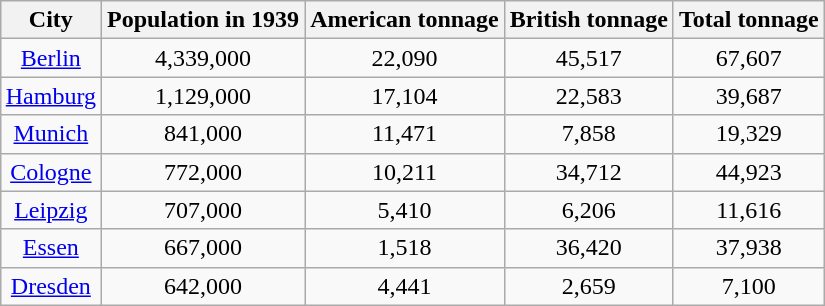<table class="wikitable" style="text-align:center; margin:0 1em 1em 2em; float:right;">
<tr>
<th>City</th>
<th>Population in 1939</th>
<th>American tonnage</th>
<th>British tonnage</th>
<th>Total tonnage</th>
</tr>
<tr>
<td><a href='#'>Berlin</a></td>
<td>4,339,000</td>
<td>22,090</td>
<td>45,517</td>
<td>67,607</td>
</tr>
<tr>
<td><a href='#'>Hamburg</a></td>
<td>1,129,000</td>
<td>17,104</td>
<td>22,583</td>
<td>39,687</td>
</tr>
<tr>
<td><a href='#'>Munich</a></td>
<td>841,000</td>
<td>11,471</td>
<td>7,858</td>
<td>19,329</td>
</tr>
<tr>
<td><a href='#'>Cologne</a></td>
<td>772,000</td>
<td>10,211</td>
<td>34,712</td>
<td>44,923</td>
</tr>
<tr>
<td><a href='#'>Leipzig</a></td>
<td>707,000</td>
<td>5,410</td>
<td>6,206</td>
<td>11,616</td>
</tr>
<tr>
<td><a href='#'>Essen</a></td>
<td>667,000</td>
<td>1,518</td>
<td>36,420</td>
<td>37,938</td>
</tr>
<tr>
<td><a href='#'>Dresden</a></td>
<td>642,000</td>
<td>4,441</td>
<td>2,659</td>
<td>7,100</td>
</tr>
</table>
